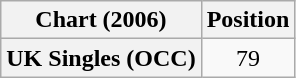<table class="wikitable plainrowheaders">
<tr>
<th scope="col">Chart (2006)</th>
<th scope="col">Position</th>
</tr>
<tr>
<th scope="row">UK Singles (OCC)</th>
<td align="center">79</td>
</tr>
</table>
